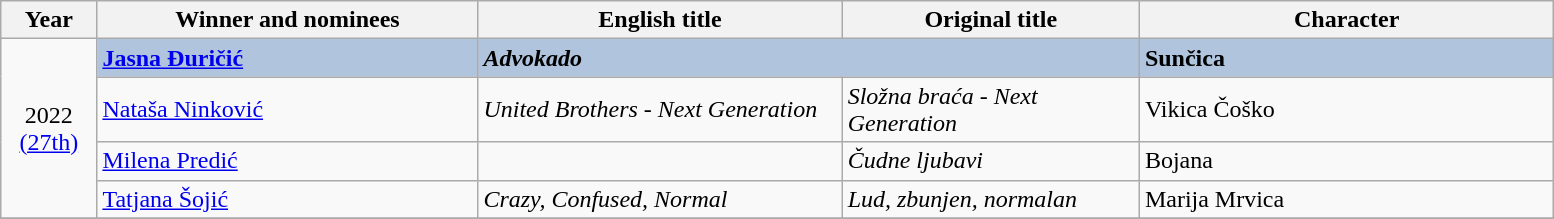<table class="wikitable" width="82%" cellpadding="5">
<tr>
<th width="50"><strong>Year</strong></th>
<th width="220"><strong>Winner and nominees</strong></th>
<th width="210"><strong>English title</strong></th>
<th width="170"><strong>Original title</strong></th>
<th width="240">Character</th>
</tr>
<tr>
<td rowspan="4" style="text-align:center;">2022<br><a href='#'>(27th)</a></td>
<td style="background:#B0C4DE;"> <strong><a href='#'>Jasna Đuričić</a></strong></td>
<td colspan="2" style="background:#B0C4DE;"><strong><em>Advokado</em></strong></td>
<td style="background:#B0C4DE;"><strong>Sunčica</strong></td>
</tr>
<tr>
<td> <a href='#'>Nataša Ninković</a></td>
<td><em>United Brothers - Next Generation</em></td>
<td><em>Složna braća - Next Generation</em></td>
<td>Vikica Čoško</td>
</tr>
<tr>
<td> <a href='#'>Milena Predić</a></td>
<td></td>
<td><em>Čudne ljubavi</em></td>
<td>Bojana</td>
</tr>
<tr>
<td> <a href='#'>Tatjana Šojić</a></td>
<td><em>Crazy, Confused, Normal</em></td>
<td><em>Lud, zbunjen, normalan</em></td>
<td>Marija Mrvica</td>
</tr>
<tr>
</tr>
</table>
